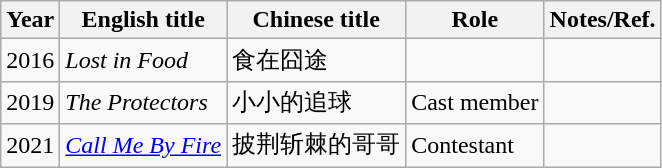<table class="wikitable sortable">
<tr>
<th>Year</th>
<th>English title</th>
<th>Chinese title</th>
<th>Role</th>
<th class="unsortable">Notes/Ref.</th>
</tr>
<tr>
<td>2016</td>
<td><em>Lost in Food</em></td>
<td>食在囧途</td>
<td></td>
</tr>
<tr>
<td>2019</td>
<td><em>The Protectors</em></td>
<td>小小的追球</td>
<td>Cast member</td>
<td></td>
</tr>
<tr>
<td>2021</td>
<td><em><a href='#'>Call Me By Fire</a></em></td>
<td>披荆斩棘的哥哥</td>
<td>Contestant</td>
<td></td>
</tr>
</table>
